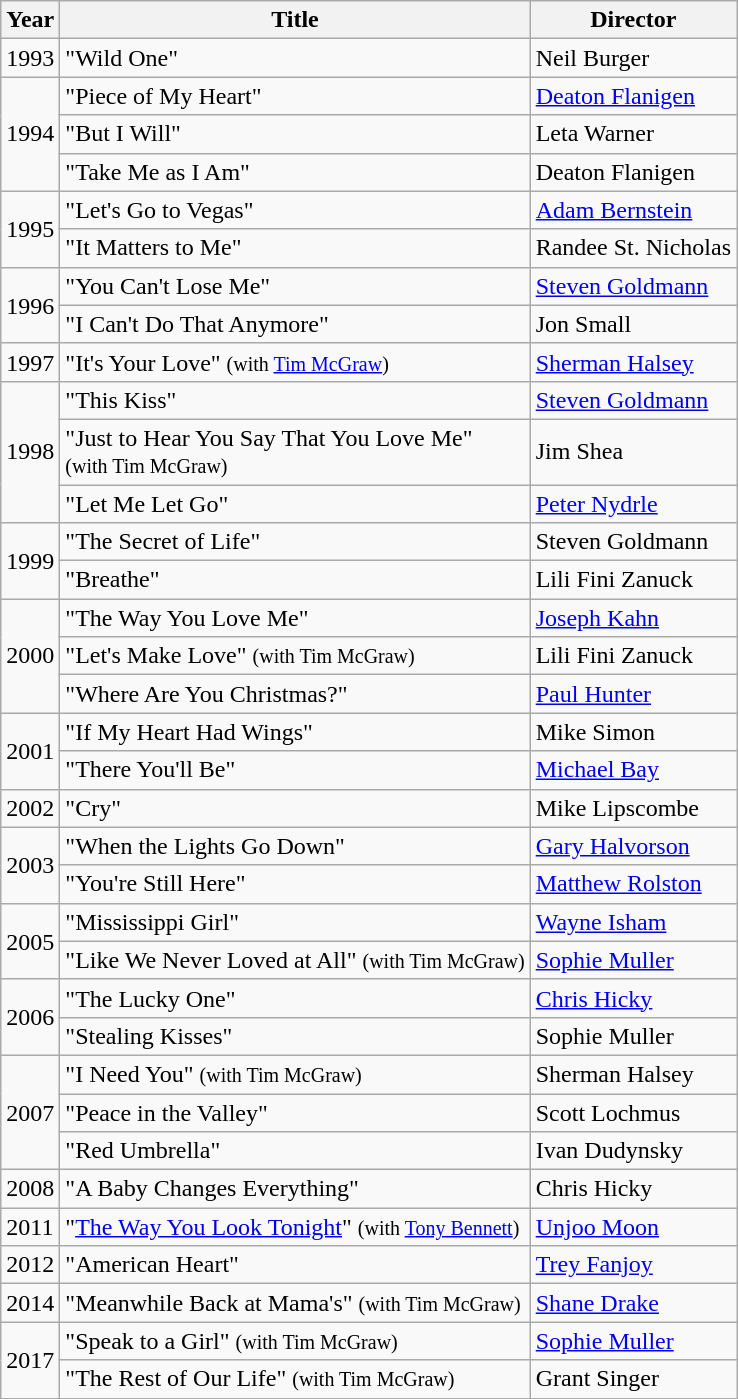<table class="wikitable">
<tr>
<th>Year</th>
<th>Title</th>
<th>Director</th>
</tr>
<tr>
<td>1993</td>
<td>"Wild One"</td>
<td>Neil Burger</td>
</tr>
<tr>
<td rowspan="3">1994</td>
<td>"Piece of My Heart"</td>
<td><a href='#'>Deaton Flanigen</a></td>
</tr>
<tr>
<td>"But I Will"</td>
<td>Leta Warner</td>
</tr>
<tr>
<td>"Take Me as I Am"</td>
<td>Deaton Flanigen</td>
</tr>
<tr>
<td rowspan="2">1995</td>
<td>"Let's Go to Vegas"</td>
<td><a href='#'>Adam Bernstein</a></td>
</tr>
<tr>
<td>"It Matters to Me"</td>
<td>Randee St. Nicholas</td>
</tr>
<tr>
<td rowspan="2">1996</td>
<td>"You Can't Lose Me"</td>
<td><a href='#'>Steven Goldmann</a></td>
</tr>
<tr>
<td>"I Can't Do That Anymore"</td>
<td>Jon Small</td>
</tr>
<tr>
<td>1997</td>
<td>"It's Your Love" <small>(with <a href='#'>Tim McGraw</a>)</small></td>
<td><a href='#'>Sherman Halsey</a></td>
</tr>
<tr>
<td rowspan="3">1998</td>
<td>"This Kiss"</td>
<td><a href='#'>Steven Goldmann</a></td>
</tr>
<tr>
<td>"Just to Hear You Say That You Love Me"<br><small>(with Tim McGraw)</small></td>
<td>Jim Shea</td>
</tr>
<tr>
<td>"Let Me Let Go"</td>
<td><a href='#'>Peter Nydrle</a></td>
</tr>
<tr>
<td rowspan="2">1999</td>
<td>"The Secret of Life"</td>
<td>Steven Goldmann</td>
</tr>
<tr>
<td>"Breathe"</td>
<td>Lili Fini Zanuck</td>
</tr>
<tr>
<td rowspan="3">2000</td>
<td>"The Way You Love Me"</td>
<td><a href='#'>Joseph Kahn</a></td>
</tr>
<tr>
<td>"Let's Make Love" <small>(with Tim McGraw)</small></td>
<td>Lili Fini Zanuck</td>
</tr>
<tr>
<td>"Where Are You Christmas?"</td>
<td><a href='#'>Paul Hunter</a></td>
</tr>
<tr>
<td rowspan="2">2001</td>
<td>"If My Heart Had Wings"</td>
<td>Mike Simon</td>
</tr>
<tr>
<td>"There You'll Be"</td>
<td><a href='#'>Michael Bay</a></td>
</tr>
<tr>
<td>2002</td>
<td>"Cry"</td>
<td>Mike Lipscombe</td>
</tr>
<tr>
<td rowspan="2">2003</td>
<td>"When the Lights Go Down"</td>
<td><a href='#'>Gary Halvorson</a></td>
</tr>
<tr>
<td>"You're Still Here"</td>
<td><a href='#'>Matthew Rolston</a></td>
</tr>
<tr>
<td rowspan="2">2005</td>
<td>"Mississippi Girl"</td>
<td><a href='#'>Wayne Isham</a></td>
</tr>
<tr>
<td>"Like We Never Loved at All" <small>(with Tim McGraw)</small></td>
<td><a href='#'>Sophie Muller</a></td>
</tr>
<tr>
<td rowspan="2">2006</td>
<td>"The Lucky One"</td>
<td><a href='#'>Chris Hicky</a></td>
</tr>
<tr>
<td>"Stealing Kisses"</td>
<td>Sophie Muller</td>
</tr>
<tr>
<td rowspan="3">2007</td>
<td>"I Need You" <small>(with Tim McGraw)</small></td>
<td>Sherman Halsey</td>
</tr>
<tr>
<td>"Peace in the Valley"</td>
<td>Scott Lochmus</td>
</tr>
<tr>
<td>"Red Umbrella"</td>
<td>Ivan Dudynsky</td>
</tr>
<tr>
<td>2008</td>
<td>"A Baby Changes Everything"</td>
<td>Chris Hicky</td>
</tr>
<tr>
<td>2011</td>
<td>"<a href='#'>The Way You Look Tonight</a>" <small>(with <a href='#'>Tony Bennett</a>)</small></td>
<td><a href='#'>Unjoo Moon</a></td>
</tr>
<tr>
<td>2012</td>
<td>"American Heart"</td>
<td><a href='#'>Trey Fanjoy</a></td>
</tr>
<tr>
<td>2014</td>
<td>"Meanwhile Back at Mama's" <small>(with Tim McGraw)</small></td>
<td><a href='#'>Shane Drake</a></td>
</tr>
<tr>
<td rowspan="2">2017</td>
<td>"Speak to a Girl" <small>(with Tim McGraw)</small></td>
<td><a href='#'>Sophie Muller</a></td>
</tr>
<tr>
<td>"The Rest of Our Life" <small>(with Tim McGraw)</small></td>
<td>Grant Singer</td>
</tr>
</table>
